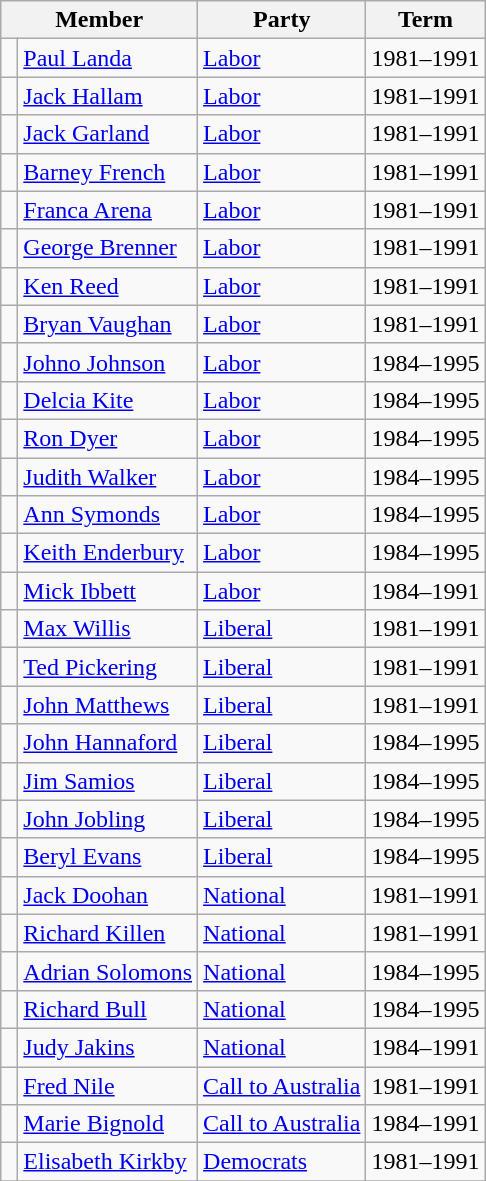<table class="wikitable">
<tr>
<th colspan="2">Member</th>
<th>Party</th>
<th>Term</th>
</tr>
<tr>
<td> </td>
<td><a href='#'>Paul Landa</a></td>
<td><a href='#'>Labor</a></td>
<td>1981–1991</td>
</tr>
<tr>
<td> </td>
<td><a href='#'>Jack Hallam</a></td>
<td><a href='#'>Labor</a></td>
<td>1981–1991</td>
</tr>
<tr>
<td> </td>
<td><a href='#'>Jack Garland</a></td>
<td><a href='#'>Labor</a></td>
<td>1981–1991</td>
</tr>
<tr>
<td> </td>
<td><a href='#'>Barney French</a></td>
<td><a href='#'>Labor</a></td>
<td>1981–1991</td>
</tr>
<tr>
<td> </td>
<td><a href='#'>Franca Arena</a></td>
<td><a href='#'>Labor</a></td>
<td>1981–1991</td>
</tr>
<tr>
<td> </td>
<td><a href='#'>George Brenner</a></td>
<td><a href='#'>Labor</a></td>
<td>1981–1991</td>
</tr>
<tr>
<td> </td>
<td><a href='#'>Ken Reed</a></td>
<td><a href='#'>Labor</a></td>
<td>1981–1991</td>
</tr>
<tr>
<td> </td>
<td><a href='#'>Bryan Vaughan</a></td>
<td><a href='#'>Labor</a></td>
<td>1981–1991</td>
</tr>
<tr>
<td> </td>
<td><a href='#'>Johno Johnson</a></td>
<td><a href='#'>Labor</a></td>
<td>1984–1995</td>
</tr>
<tr>
<td> </td>
<td><a href='#'>Delcia Kite</a></td>
<td><a href='#'>Labor</a></td>
<td>1984–1995</td>
</tr>
<tr>
<td> </td>
<td><a href='#'>Ron Dyer</a></td>
<td><a href='#'>Labor</a></td>
<td>1984–1995</td>
</tr>
<tr>
<td> </td>
<td><a href='#'>Judith Walker</a></td>
<td><a href='#'>Labor</a></td>
<td>1984–1995</td>
</tr>
<tr>
<td> </td>
<td><a href='#'>Ann Symonds</a></td>
<td><a href='#'>Labor</a></td>
<td>1984–1995</td>
</tr>
<tr>
<td> </td>
<td><a href='#'>Keith Enderbury</a></td>
<td><a href='#'>Labor</a></td>
<td>1984–1995</td>
</tr>
<tr>
<td> </td>
<td><a href='#'>Mick Ibbett</a></td>
<td><a href='#'>Labor</a></td>
<td>1984–1991</td>
</tr>
<tr>
<td> </td>
<td><a href='#'>Max Willis</a></td>
<td><a href='#'>Liberal</a></td>
<td>1981–1991</td>
</tr>
<tr>
<td> </td>
<td><a href='#'>Ted Pickering</a></td>
<td><a href='#'>Liberal</a></td>
<td>1981–1991</td>
</tr>
<tr>
<td> </td>
<td><a href='#'>John Matthews</a></td>
<td><a href='#'>Liberal</a></td>
<td>1981–1991</td>
</tr>
<tr>
<td> </td>
<td><a href='#'>John Hannaford</a></td>
<td><a href='#'>Liberal</a></td>
<td>1984–1995</td>
</tr>
<tr>
<td> </td>
<td><a href='#'>Jim Samios</a></td>
<td><a href='#'>Liberal</a></td>
<td>1984–1995</td>
</tr>
<tr>
<td> </td>
<td><a href='#'>John Jobling</a></td>
<td><a href='#'>Liberal</a></td>
<td>1984–1995</td>
</tr>
<tr>
<td> </td>
<td><a href='#'>Beryl Evans</a></td>
<td><a href='#'>Liberal</a></td>
<td>1984–1995</td>
</tr>
<tr>
<td> </td>
<td><a href='#'>Jack Doohan</a></td>
<td><a href='#'>National</a></td>
<td>1981–1991</td>
</tr>
<tr>
<td> </td>
<td><a href='#'>Richard Killen</a></td>
<td><a href='#'>National</a></td>
<td>1981–1991</td>
</tr>
<tr>
<td> </td>
<td><a href='#'>Adrian Solomons</a></td>
<td><a href='#'>National</a></td>
<td>1984–1995</td>
</tr>
<tr>
<td> </td>
<td><a href='#'>Richard Bull</a></td>
<td><a href='#'>National</a></td>
<td>1984–1995</td>
</tr>
<tr>
<td> </td>
<td><a href='#'>Judy Jakins</a></td>
<td><a href='#'>National</a></td>
<td>1984–1991</td>
</tr>
<tr>
<td> </td>
<td><a href='#'>Fred Nile</a></td>
<td><a href='#'>Call to Australia</a></td>
<td>1981–1991</td>
</tr>
<tr>
<td> </td>
<td><a href='#'>Marie Bignold</a></td>
<td><a href='#'>Call to Australia</a></td>
<td>1984–1991</td>
</tr>
<tr>
<td> </td>
<td><a href='#'>Elisabeth Kirkby</a></td>
<td><a href='#'>Democrats</a></td>
<td>1981–1991</td>
</tr>
<tr>
</tr>
</table>
